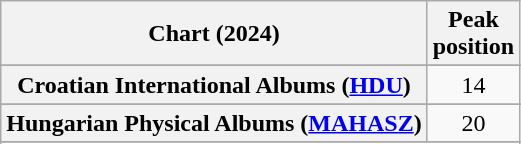<table class="wikitable sortable plainrowheaders" style="text-align:center">
<tr>
<th scope="col">Chart (2024)</th>
<th scope="col">Peak<br>position</th>
</tr>
<tr>
</tr>
<tr>
</tr>
<tr>
</tr>
<tr>
<th scope="row">Croatian International Albums (<a href='#'>HDU</a>)</th>
<td>14</td>
</tr>
<tr>
</tr>
<tr>
<th scope="row">Hungarian Physical Albums (<a href='#'>MAHASZ</a>)</th>
<td>20</td>
</tr>
<tr>
</tr>
<tr>
</tr>
</table>
